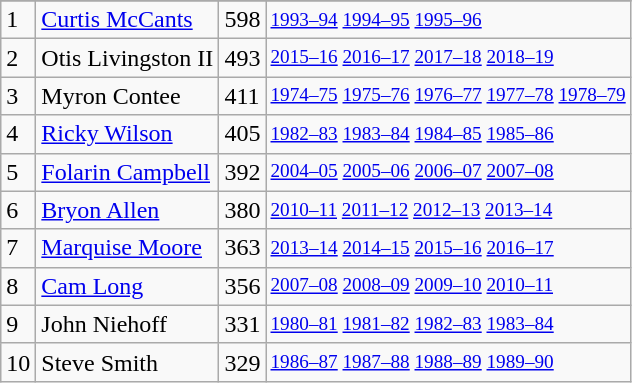<table class="wikitable">
<tr>
</tr>
<tr>
<td>1</td>
<td><a href='#'>Curtis McCants</a></td>
<td>598</td>
<td style="font-size:80%;"><a href='#'>1993–94</a> <a href='#'>1994–95</a> <a href='#'>1995–96</a></td>
</tr>
<tr>
<td>2</td>
<td>Otis Livingston II</td>
<td>493</td>
<td style="font-size:80%;"><a href='#'>2015–16</a> <a href='#'>2016–17</a> <a href='#'>2017–18</a> <a href='#'>2018–19</a></td>
</tr>
<tr>
<td>3</td>
<td>Myron Contee</td>
<td>411</td>
<td style="font-size:80%;"><a href='#'>1974–75</a> <a href='#'>1975–76</a> <a href='#'>1976–77</a> <a href='#'>1977–78</a> <a href='#'>1978–79</a></td>
</tr>
<tr>
<td>4</td>
<td><a href='#'>Ricky Wilson</a></td>
<td>405</td>
<td style="font-size:80%;"><a href='#'>1982–83</a> <a href='#'>1983–84</a> <a href='#'>1984–85</a> <a href='#'>1985–86</a></td>
</tr>
<tr>
<td>5</td>
<td><a href='#'>Folarin Campbell</a></td>
<td>392</td>
<td style="font-size:80%;"><a href='#'>2004–05</a> <a href='#'>2005–06</a> <a href='#'>2006–07</a> <a href='#'>2007–08</a></td>
</tr>
<tr>
<td>6</td>
<td><a href='#'>Bryon Allen</a></td>
<td>380</td>
<td style="font-size:80%;"><a href='#'>2010–11</a> <a href='#'>2011–12</a> <a href='#'>2012–13</a> <a href='#'>2013–14</a></td>
</tr>
<tr>
<td>7</td>
<td><a href='#'>Marquise Moore</a></td>
<td>363</td>
<td style="font-size:80%;"><a href='#'>2013–14</a> <a href='#'>2014–15</a> <a href='#'>2015–16</a> <a href='#'>2016–17</a></td>
</tr>
<tr>
<td>8</td>
<td><a href='#'>Cam Long</a></td>
<td>356</td>
<td style="font-size:80%;"><a href='#'>2007–08</a> <a href='#'>2008–09</a> <a href='#'>2009–10</a> <a href='#'>2010–11</a></td>
</tr>
<tr>
<td>9</td>
<td>John Niehoff</td>
<td>331</td>
<td style="font-size:80%;"><a href='#'>1980–81</a> <a href='#'>1981–82</a> <a href='#'>1982–83</a> <a href='#'>1983–84</a></td>
</tr>
<tr>
<td>10</td>
<td>Steve Smith</td>
<td>329</td>
<td style="font-size:80%;"><a href='#'>1986–87</a> <a href='#'>1987–88</a> <a href='#'>1988–89</a> <a href='#'>1989–90</a></td>
</tr>
</table>
